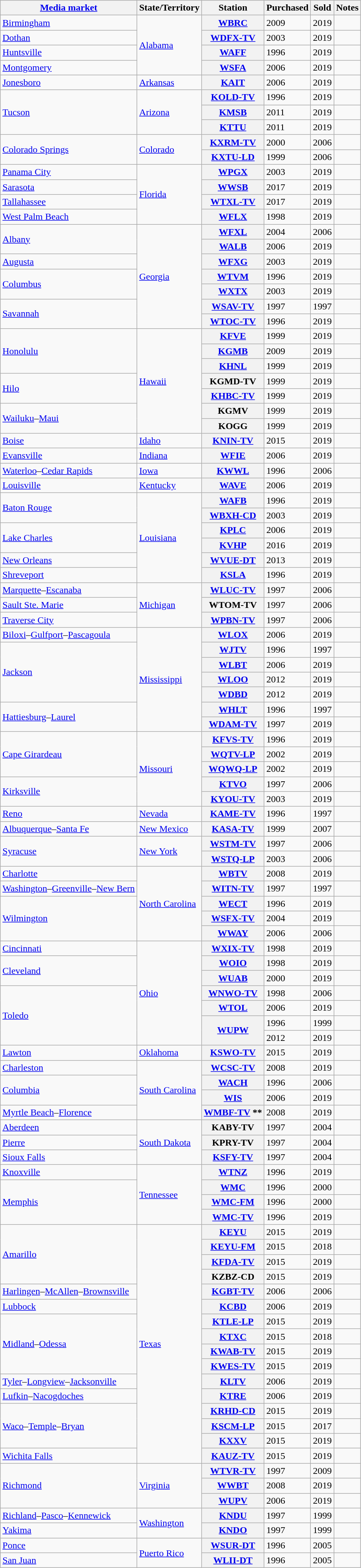<table class="wikitable sortable">
<tr>
<th scope="col"><a href='#'>Media market</a></th>
<th scope="col">State/Territory</th>
<th scope="col">Station</th>
<th scope="col">Purchased</th>
<th scope="col">Sold</th>
<th scope="col" class="unsortable">Notes</th>
</tr>
<tr>
<td><a href='#'>Birmingham</a></td>
<td rowspan="4"><a href='#'>Alabama</a></td>
<th scope="row"><a href='#'>WBRC</a></th>
<td>2009</td>
<td>2019</td>
<td></td>
</tr>
<tr>
<td><a href='#'>Dothan</a></td>
<th scope="row"><a href='#'>WDFX-TV</a></th>
<td>2003</td>
<td>2019</td>
<td></td>
</tr>
<tr>
<td><a href='#'>Huntsville</a></td>
<th scope="row"><a href='#'>WAFF</a></th>
<td>1996</td>
<td>2019</td>
<td></td>
</tr>
<tr>
<td><a href='#'>Montgomery</a></td>
<th scope="row"><a href='#'>WSFA</a></th>
<td>2006</td>
<td>2019</td>
<td></td>
</tr>
<tr>
<td><a href='#'>Jonesboro</a></td>
<td><a href='#'>Arkansas</a></td>
<th scope="row"><a href='#'>KAIT</a></th>
<td>2006</td>
<td>2019</td>
<td></td>
</tr>
<tr>
<td rowspan="3"><a href='#'>Tucson</a></td>
<td rowspan="3"><a href='#'>Arizona</a></td>
<th scope="row"><a href='#'>KOLD-TV</a></th>
<td>1996</td>
<td>2019</td>
<td></td>
</tr>
<tr>
<th scope="row"><a href='#'>KMSB</a></th>
<td>2011</td>
<td>2019</td>
<td></td>
</tr>
<tr>
<th scope="row"><a href='#'>KTTU</a></th>
<td>2011</td>
<td>2019</td>
<td></td>
</tr>
<tr>
<td rowspan="2"><a href='#'>Colorado Springs</a></td>
<td rowspan="2"><a href='#'>Colorado</a></td>
<th scope="row"><a href='#'>KXRM-TV</a></th>
<td>2000</td>
<td>2006</td>
<td></td>
</tr>
<tr>
<th scope="row"><a href='#'>KXTU-LD</a></th>
<td>1999</td>
<td>2006</td>
<td></td>
</tr>
<tr>
<td><a href='#'>Panama City</a></td>
<td rowspan="4"><a href='#'>Florida</a></td>
<th scope="row"><a href='#'>WPGX</a></th>
<td>2003</td>
<td>2019</td>
<td></td>
</tr>
<tr>
<td><a href='#'>Sarasota</a></td>
<th scope="row"><a href='#'>WWSB</a></th>
<td>2017</td>
<td>2019</td>
<td></td>
</tr>
<tr>
<td><a href='#'>Tallahassee</a></td>
<th scope="row"><a href='#'>WTXL-TV</a></th>
<td>2017</td>
<td>2019</td>
<td></td>
</tr>
<tr>
<td><a href='#'>West Palm Beach</a></td>
<th scope="row"><a href='#'>WFLX</a></th>
<td>1998</td>
<td>2019</td>
<td></td>
</tr>
<tr>
<td rowspan="2"><a href='#'>Albany</a></td>
<td rowspan="7"><a href='#'>Georgia</a></td>
<th scope="row"><a href='#'>WFXL</a></th>
<td>2004</td>
<td>2006</td>
<td></td>
</tr>
<tr>
<th scope="row"><a href='#'>WALB</a></th>
<td>2006</td>
<td>2019</td>
<td></td>
</tr>
<tr>
<td><a href='#'>Augusta</a></td>
<th scope="row"><a href='#'>WFXG</a></th>
<td>2003</td>
<td>2019</td>
<td></td>
</tr>
<tr>
<td rowspan="2"><a href='#'>Columbus</a></td>
<th scope="row"><a href='#'>WTVM</a></th>
<td>1996</td>
<td>2019</td>
<td></td>
</tr>
<tr>
<th scope="row"><a href='#'>WXTX</a></th>
<td>2003</td>
<td>2019</td>
<td></td>
</tr>
<tr>
<td rowspan="2"><a href='#'>Savannah</a></td>
<th scope="row"><a href='#'>WSAV-TV</a></th>
<td>1997</td>
<td>1997</td>
<td></td>
</tr>
<tr>
<th scope="row"><a href='#'>WTOC-TV</a></th>
<td>1996</td>
<td>2019</td>
<td></td>
</tr>
<tr>
<td rowspan="3"><a href='#'>Honolulu</a></td>
<td rowspan="7"><a href='#'>Hawaii</a></td>
<th scope="row"><a href='#'>KFVE</a></th>
<td>1999</td>
<td>2019</td>
<td></td>
</tr>
<tr>
<th scope="row"><a href='#'>KGMB</a></th>
<td>2009</td>
<td>2019</td>
<td></td>
</tr>
<tr>
<th scope="row"><a href='#'>KHNL</a></th>
<td>1999</td>
<td>2019</td>
<td></td>
</tr>
<tr>
<td rowspan="2"><a href='#'>Hilo</a></td>
<th scope="row">KGMD-TV</th>
<td>1999</td>
<td>2019</td>
<td></td>
</tr>
<tr>
<th scope="row"><a href='#'>KHBC-TV</a></th>
<td>1999</td>
<td>2019</td>
<td></td>
</tr>
<tr>
<td rowspan="2"><a href='#'>Wailuku</a>–<a href='#'>Maui</a></td>
<th scope="row">KGMV</th>
<td>1999</td>
<td>2019</td>
<td></td>
</tr>
<tr>
<th scope="row">KOGG</th>
<td>1999</td>
<td>2019</td>
<td></td>
</tr>
<tr>
<td><a href='#'>Boise</a></td>
<td><a href='#'>Idaho</a></td>
<th scope="row"><a href='#'>KNIN-TV</a></th>
<td>2015</td>
<td>2019</td>
<td></td>
</tr>
<tr>
<td><a href='#'>Evansville</a></td>
<td><a href='#'>Indiana</a></td>
<th scope="row"><a href='#'>WFIE</a></th>
<td>2006</td>
<td>2019</td>
<td></td>
</tr>
<tr>
<td><a href='#'>Waterloo</a>–<a href='#'>Cedar Rapids</a></td>
<td><a href='#'>Iowa</a></td>
<th scope="row"><a href='#'>KWWL</a></th>
<td>1996</td>
<td>2006</td>
<td></td>
</tr>
<tr>
<td><a href='#'>Louisville</a></td>
<td><a href='#'>Kentucky</a></td>
<th scope="row"><a href='#'>WAVE</a></th>
<td>2006</td>
<td>2019</td>
<td></td>
</tr>
<tr>
<td rowspan="2"><a href='#'>Baton Rouge</a></td>
<td rowspan="6"><a href='#'>Louisiana</a></td>
<th scope="row"><a href='#'>WAFB</a></th>
<td>1996</td>
<td>2019</td>
<td></td>
</tr>
<tr>
<th scope="row"><a href='#'>WBXH-CD</a></th>
<td>2003</td>
<td>2019</td>
<td></td>
</tr>
<tr>
<td rowspan="2"><a href='#'>Lake Charles</a></td>
<th scope="row"><a href='#'>KPLC</a></th>
<td>2006</td>
<td>2019</td>
<td></td>
</tr>
<tr>
<th scope="row"><a href='#'>KVHP</a></th>
<td>2016</td>
<td>2019</td>
<td></td>
</tr>
<tr>
<td><a href='#'>New Orleans</a></td>
<th scope="row"><a href='#'>WVUE-DT</a></th>
<td>2013</td>
<td>2019</td>
<td></td>
</tr>
<tr>
<td><a href='#'>Shreveport</a></td>
<th scope="row"><a href='#'>KSLA</a></th>
<td>1996</td>
<td>2019</td>
<td></td>
</tr>
<tr>
<td><a href='#'>Marquette</a>–<a href='#'>Escanaba</a></td>
<td rowspan="3"><a href='#'>Michigan</a></td>
<th scope="row"><a href='#'>WLUC-TV</a></th>
<td>1997</td>
<td>2006</td>
<td></td>
</tr>
<tr>
<td><a href='#'>Sault Ste. Marie</a></td>
<th scope="row">WTOM-TV</th>
<td>1997</td>
<td>2006</td>
<td></td>
</tr>
<tr>
<td><a href='#'>Traverse City</a></td>
<th scope="row"><a href='#'>WPBN-TV</a></th>
<td>1997</td>
<td>2006</td>
<td></td>
</tr>
<tr>
<td><a href='#'>Biloxi</a>–<a href='#'>Gulfport</a>–<a href='#'>Pascagoula</a></td>
<td rowspan="7"><a href='#'>Mississippi</a></td>
<th scope="row"><a href='#'>WLOX</a></th>
<td>2006</td>
<td>2019</td>
<td></td>
</tr>
<tr>
<td rowspan="4"><a href='#'>Jackson</a></td>
<th scope="row"><a href='#'>WJTV</a></th>
<td>1996</td>
<td>1997</td>
<td></td>
</tr>
<tr>
<th scope="row"><a href='#'>WLBT</a></th>
<td>2006</td>
<td>2019</td>
<td></td>
</tr>
<tr>
<th scope="row"><a href='#'>WLOO</a></th>
<td>2012</td>
<td>2019</td>
<td></td>
</tr>
<tr>
<th scope="row"><a href='#'>WDBD</a></th>
<td>2012</td>
<td>2019</td>
<td></td>
</tr>
<tr>
<td rowspan="2"><a href='#'>Hattiesburg</a>–<a href='#'>Laurel</a></td>
<th scope="row"><a href='#'>WHLT</a></th>
<td>1996</td>
<td>1997</td>
<td></td>
</tr>
<tr>
<th scope="row"><a href='#'>WDAM-TV</a></th>
<td>1997</td>
<td>2019</td>
<td></td>
</tr>
<tr>
<td rowspan="3"><a href='#'>Cape Girardeau</a></td>
<td rowspan="5"><a href='#'>Missouri</a></td>
<th scope="row"><a href='#'>KFVS-TV</a></th>
<td>1996</td>
<td>2019</td>
<td></td>
</tr>
<tr>
<th scope="row"><a href='#'>WQTV-LP</a></th>
<td>2002</td>
<td>2019</td>
<td></td>
</tr>
<tr>
<th scope="row"><a href='#'>WQWQ-LP</a></th>
<td>2002</td>
<td>2019</td>
<td></td>
</tr>
<tr>
<td rowspan="2"><a href='#'>Kirksville</a></td>
<th scope="row"><a href='#'>KTVO</a></th>
<td>1997</td>
<td>2006</td>
<td></td>
</tr>
<tr>
<th scope="row"><a href='#'>KYOU-TV</a></th>
<td>2003</td>
<td>2019</td>
<td></td>
</tr>
<tr>
<td><a href='#'>Reno</a></td>
<td><a href='#'>Nevada</a></td>
<th scope="row"><a href='#'>KAME-TV</a></th>
<td>1996</td>
<td>1997</td>
<td></td>
</tr>
<tr>
<td><a href='#'>Albuquerque</a>–<a href='#'>Santa Fe</a></td>
<td><a href='#'>New Mexico</a></td>
<th scope="row"><a href='#'>KASA-TV</a></th>
<td>1999</td>
<td>2007</td>
<td></td>
</tr>
<tr>
<td rowspan="2"><a href='#'>Syracuse</a></td>
<td rowspan="2"><a href='#'>New York</a></td>
<th scope="row"><a href='#'>WSTM-TV</a></th>
<td>1997</td>
<td>2006</td>
<td></td>
</tr>
<tr>
<th scope="row"><a href='#'>WSTQ-LP</a></th>
<td>2003</td>
<td>2006</td>
<td></td>
</tr>
<tr>
<td><a href='#'>Charlotte</a></td>
<td rowspan="5"><a href='#'>North Carolina</a></td>
<th scope="row"><a href='#'>WBTV</a></th>
<td>2008</td>
<td>2019</td>
<td></td>
</tr>
<tr>
<td><a href='#'>Washington</a>–<a href='#'>Greenville</a>–<a href='#'>New Bern</a></td>
<th scope="row"><a href='#'>WITN-TV</a></th>
<td>1997</td>
<td>1997</td>
<td></td>
</tr>
<tr>
<td rowspan="3"><a href='#'>Wilmington</a></td>
<th scope="row"><a href='#'>WECT</a></th>
<td>1996</td>
<td>2019</td>
<td></td>
</tr>
<tr>
<th scope="row"><a href='#'>WSFX-TV</a></th>
<td>2004</td>
<td>2019</td>
<td></td>
</tr>
<tr>
<th scope="row"><a href='#'>WWAY</a></th>
<td>2006</td>
<td>2006</td>
<td></td>
</tr>
<tr>
<td><a href='#'>Cincinnati</a></td>
<td rowspan="7"><a href='#'>Ohio</a></td>
<th scope="row"><a href='#'>WXIX-TV</a></th>
<td>1998</td>
<td>2019</td>
<td></td>
</tr>
<tr>
<td rowspan="2"><a href='#'>Cleveland</a></td>
<th scope="row"><a href='#'>WOIO</a></th>
<td>1998</td>
<td>2019</td>
<td></td>
</tr>
<tr>
<th scope="row"><a href='#'>WUAB</a></th>
<td>2000</td>
<td>2019</td>
<td></td>
</tr>
<tr>
<td rowspan="4"><a href='#'>Toledo</a></td>
<th scope="row"><a href='#'>WNWO-TV</a></th>
<td>1998</td>
<td>2006</td>
<td></td>
</tr>
<tr>
<th scope="row"><a href='#'>WTOL</a></th>
<td>2006</td>
<td>2019</td>
<td></td>
</tr>
<tr>
<th rowspan="2" scope="row"><a href='#'>WUPW</a></th>
<td>1996</td>
<td>1999</td>
<td></td>
</tr>
<tr>
<td>2012</td>
<td>2019</td>
<td></td>
</tr>
<tr>
<td><a href='#'>Lawton</a></td>
<td><a href='#'>Oklahoma</a></td>
<th scope="row"><a href='#'>KSWO-TV</a></th>
<td>2015</td>
<td>2019</td>
<td></td>
</tr>
<tr>
<td><a href='#'>Charleston</a></td>
<td rowspan="4"><a href='#'>South Carolina</a></td>
<th scope="row"><a href='#'>WCSC-TV</a></th>
<td>2008</td>
<td>2019</td>
<td></td>
</tr>
<tr>
<td rowspan="2"><a href='#'>Columbia</a></td>
<th scope="row"><a href='#'>WACH</a></th>
<td>1996</td>
<td>2006</td>
<td></td>
</tr>
<tr>
<th scope="row"><a href='#'>WIS</a></th>
<td>2006</td>
<td>2019</td>
<td></td>
</tr>
<tr>
<td><a href='#'>Myrtle Beach</a>–<a href='#'>Florence</a></td>
<th scope="row"><a href='#'>WMBF-TV</a> **</th>
<td>2008</td>
<td>2019</td>
<td></td>
</tr>
<tr>
<td><a href='#'>Aberdeen</a></td>
<td rowspan="3"><a href='#'>South Dakota</a></td>
<th scope="row">KABY-TV</th>
<td>1997</td>
<td>2004</td>
<td></td>
</tr>
<tr>
<td><a href='#'>Pierre</a></td>
<th scope="row">KPRY-TV</th>
<td>1997</td>
<td>2004</td>
<td></td>
</tr>
<tr>
<td><a href='#'>Sioux Falls</a></td>
<th scope="row"><a href='#'>KSFY-TV</a></th>
<td>1997</td>
<td>2004</td>
<td></td>
</tr>
<tr>
<td><a href='#'>Knoxville</a></td>
<td rowspan="4"><a href='#'>Tennessee</a></td>
<th scope="row"><a href='#'>WTNZ</a></th>
<td>1996</td>
<td>2019</td>
<td></td>
</tr>
<tr>
<td rowspan="3"><a href='#'>Memphis</a></td>
<th scope="row"><a href='#'>WMC</a></th>
<td>1996</td>
<td>2000</td>
<td></td>
</tr>
<tr>
<th scope="row"><a href='#'>WMC-FM</a></th>
<td>1996</td>
<td>2000</td>
<td></td>
</tr>
<tr>
<th scope="row"><a href='#'>WMC-TV</a></th>
<td>1996</td>
<td>2019</td>
<td></td>
</tr>
<tr>
<td rowspan="4"><a href='#'>Amarillo</a></td>
<td rowspan="16"><a href='#'>Texas</a></td>
<th scope="row"><a href='#'>KEYU</a></th>
<td>2015</td>
<td>2019</td>
<td></td>
</tr>
<tr>
<th scope="row"><a href='#'>KEYU-FM</a></th>
<td>2015</td>
<td>2018</td>
<td></td>
</tr>
<tr>
<th scope="row"><a href='#'>KFDA-TV</a></th>
<td>2015</td>
<td>2019</td>
<td></td>
</tr>
<tr>
<th scope="row">KZBZ-CD</th>
<td>2015</td>
<td>2019</td>
<td></td>
</tr>
<tr>
<td><a href='#'>Harlingen</a>–<a href='#'>McAllen</a>–<a href='#'>Brownsville</a></td>
<th scope="row"><a href='#'>KGBT-TV</a></th>
<td>2006</td>
<td>2006</td>
<td></td>
</tr>
<tr>
<td><a href='#'>Lubbock</a></td>
<th scope="row"><a href='#'>KCBD</a></th>
<td>2006</td>
<td>2019</td>
<td></td>
</tr>
<tr>
<td rowspan="4"><a href='#'>Midland</a>–<a href='#'>Odessa</a></td>
<th scope="row"><a href='#'>KTLE-LP</a></th>
<td>2015</td>
<td>2019</td>
<td></td>
</tr>
<tr>
<th scope="row"><a href='#'>KTXC</a></th>
<td>2015</td>
<td>2018</td>
<td></td>
</tr>
<tr>
<th scope="row"><a href='#'>KWAB-TV</a></th>
<td>2015</td>
<td>2019</td>
<td></td>
</tr>
<tr>
<th scope="row"><a href='#'>KWES-TV</a></th>
<td>2015</td>
<td>2019</td>
<td></td>
</tr>
<tr>
<td><a href='#'>Tyler</a>–<a href='#'>Longview</a>–<a href='#'>Jacksonville</a></td>
<th scope="row"><a href='#'>KLTV</a></th>
<td>2006</td>
<td>2019</td>
<td></td>
</tr>
<tr>
<td><a href='#'>Lufkin</a>–<a href='#'>Nacogdoches</a></td>
<th scope="row"><a href='#'>KTRE</a></th>
<td>2006</td>
<td>2019</td>
<td></td>
</tr>
<tr>
<td rowspan="3"><a href='#'>Waco</a>–<a href='#'>Temple</a>–<a href='#'>Bryan</a></td>
<th scope="row"><a href='#'>KRHD-CD</a></th>
<td>2015</td>
<td>2019</td>
<td></td>
</tr>
<tr>
<th scope="row"><a href='#'>KSCM-LP</a></th>
<td>2015</td>
<td>2017</td>
<td></td>
</tr>
<tr>
<th scope="row"><a href='#'>KXXV</a></th>
<td>2015</td>
<td>2019</td>
<td></td>
</tr>
<tr>
<td><a href='#'>Wichita Falls</a></td>
<th scope="row"><a href='#'>KAUZ-TV</a></th>
<td>2015</td>
<td>2019</td>
<td></td>
</tr>
<tr>
<td rowspan="3"><a href='#'>Richmond</a></td>
<td rowspan="3"><a href='#'>Virginia</a></td>
<th scope="row"><a href='#'>WTVR-TV</a></th>
<td>1997</td>
<td>2009</td>
<td></td>
</tr>
<tr>
<th scope="row"><a href='#'>WWBT</a></th>
<td>2008</td>
<td>2019</td>
<td></td>
</tr>
<tr>
<th scope="row"><a href='#'>WUPV</a></th>
<td>2006</td>
<td>2019</td>
<td></td>
</tr>
<tr>
<td><a href='#'>Richland</a>–<a href='#'>Pasco</a>–<a href='#'>Kennewick</a></td>
<td rowspan="2"><a href='#'>Washington</a></td>
<th scope="row"><a href='#'>KNDU</a></th>
<td>1997</td>
<td>1999</td>
<td></td>
</tr>
<tr>
<td><a href='#'>Yakima</a></td>
<th scope="row"><a href='#'>KNDO</a></th>
<td>1997</td>
<td>1999</td>
<td></td>
</tr>
<tr>
<td><a href='#'>Ponce</a></td>
<td rowspan="2"><a href='#'>Puerto Rico</a></td>
<th scope="row"><a href='#'>WSUR-DT</a></th>
<td>1996</td>
<td>2005</td>
<td></td>
</tr>
<tr>
<td><a href='#'>San Juan</a></td>
<th scope="row"><a href='#'>WLII-DT</a></th>
<td>1996</td>
<td>2005</td>
<td></td>
</tr>
</table>
